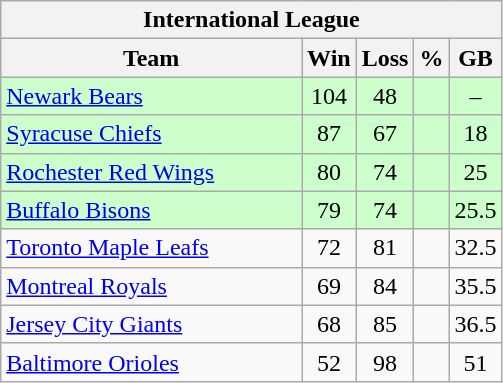<table class="wikitable">
<tr>
<th colspan="5">International League</th>
</tr>
<tr>
<th width="60%">Team</th>
<th>Win</th>
<th>Loss</th>
<th>%</th>
<th>GB</th>
</tr>
<tr align=center bgcolor=ccffcc>
<td align=left><a href='#'>Newark Bears</a></td>
<td>104</td>
<td>48</td>
<td></td>
<td>–</td>
</tr>
<tr align=center bgcolor=ccffcc>
<td align=left><a href='#'>Syracuse Chiefs</a></td>
<td>87</td>
<td>67</td>
<td></td>
<td>18</td>
</tr>
<tr align=center bgcolor=ccffcc>
<td align=left><a href='#'>Rochester Red Wings</a></td>
<td>80</td>
<td>74</td>
<td></td>
<td>25</td>
</tr>
<tr align=center bgcolor=ccffcc>
<td align=left><a href='#'>Buffalo Bisons</a></td>
<td>79</td>
<td>74</td>
<td></td>
<td>25.5</td>
</tr>
<tr align=center>
<td align=left><a href='#'>Toronto Maple Leafs</a></td>
<td>72</td>
<td>81</td>
<td></td>
<td>32.5</td>
</tr>
<tr align=center>
<td align=left><a href='#'>Montreal Royals</a></td>
<td>69</td>
<td>84</td>
<td></td>
<td>35.5</td>
</tr>
<tr align=center>
<td align=left><a href='#'>Jersey City Giants</a></td>
<td>68</td>
<td>85</td>
<td></td>
<td>36.5</td>
</tr>
<tr align=center>
<td align=left><a href='#'>Baltimore Orioles</a></td>
<td>52</td>
<td>98</td>
<td></td>
<td>51</td>
</tr>
</table>
